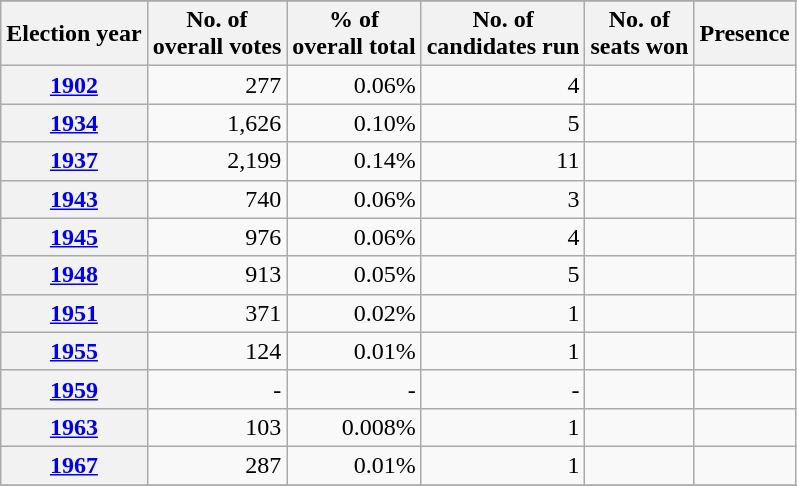<table class="wikitable plainrowheaders">
<tr>
</tr>
<tr>
<th scope="col">Election year</th>
<th scope="col">No. of<br>overall votes</th>
<th scope="col">% of<br>overall total</th>
<th scope="col">No. of<br>candidates run</th>
<th scope="col">No. of<br>seats won</th>
<th scope="col">Presence</th>
</tr>
<tr>
<th scope="row"><a href='#'>1902</a></th>
<td align=right>277</td>
<td align=right>0.06%</td>
<td align=right>4</td>
<td><small> </small></td>
<td></td>
</tr>
<tr>
<th scope="row"><a href='#'>1934</a></th>
<td align=right>1,626</td>
<td align=right>0.10%</td>
<td align=right>5</td>
<td><small> </small></td>
<td></td>
</tr>
<tr>
<th scope="row"><a href='#'>1937</a></th>
<td align=right>2,199</td>
<td align=right>0.14%</td>
<td align=right>11</td>
<td><small> </small></td>
<td></td>
</tr>
<tr>
<th scope="row"><a href='#'>1943</a></th>
<td align=right>740</td>
<td align=right>0.06%</td>
<td align=right>3</td>
<td><small> </small></td>
<td></td>
</tr>
<tr>
<th scope="row"><a href='#'>1945</a></th>
<td align=right>976</td>
<td align=right>0.06%</td>
<td align=right>4</td>
<td><small> </small></td>
<td></td>
</tr>
<tr>
<th scope="row"><a href='#'>1948</a></th>
<td align=right>913</td>
<td align=right>0.05%</td>
<td align=right>5</td>
<td><small> </small></td>
<td></td>
</tr>
<tr>
<th scope="row"><a href='#'>1951</a></th>
<td align=right>371</td>
<td align=right>0.02%</td>
<td align=right>1</td>
<td><small> </small></td>
<td></td>
</tr>
<tr>
<th scope="row"><a href='#'>1955</a></th>
<td align=right>124</td>
<td align=right>0.01%</td>
<td align=right>1</td>
<td><small> </small></td>
<td></td>
</tr>
<tr>
<th scope="row"><a href='#'>1959</a></th>
<td align=right>-</td>
<td align=right>-</td>
<td align=right>-</td>
<td><small> </small></td>
<td></td>
</tr>
<tr>
<th scope="row"><a href='#'>1963</a></th>
<td align=right>103</td>
<td align=right>0.008%</td>
<td align=right>1</td>
<td><small> </small></td>
<td></td>
</tr>
<tr>
<th scope="row"><a href='#'>1967</a></th>
<td align=right>287</td>
<td align=right>0.01%</td>
<td align=right>1</td>
<td><small> </small></td>
<td></td>
</tr>
<tr>
</tr>
</table>
